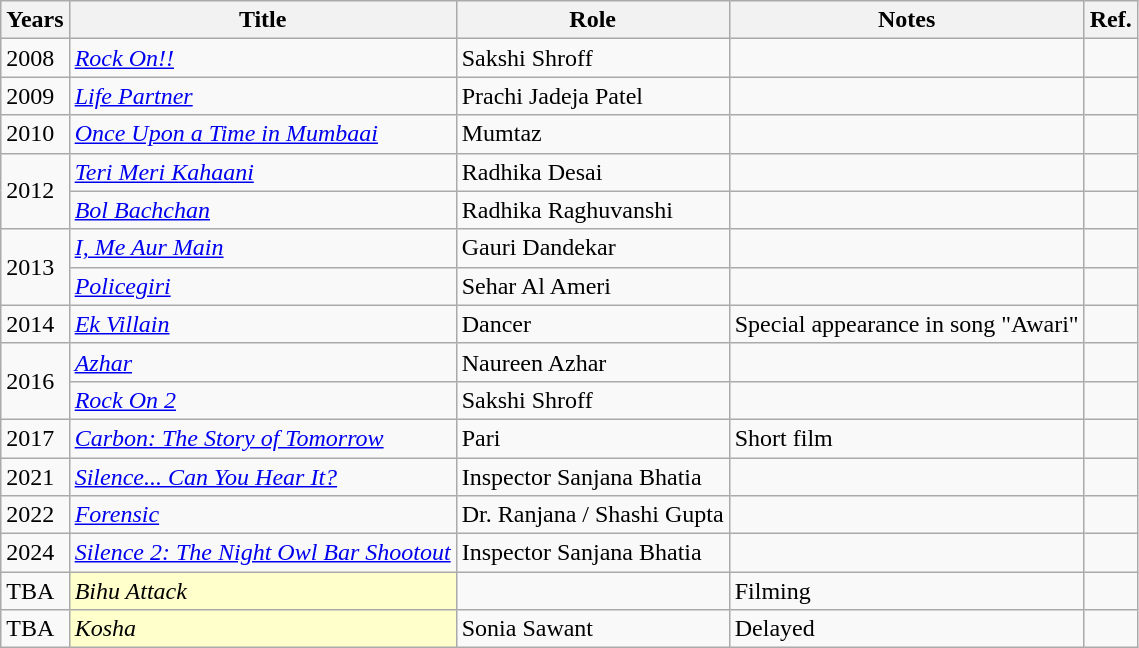<table class="wikitable sortable plainrowheaders">
<tr>
<th scope="col">Years</th>
<th scope="col">Title</th>
<th scope="col">Role</th>
<th scope="col" class="unsortable">Notes</th>
<th scope="col" class="unsortable">Ref.</th>
</tr>
<tr>
<td>2008</td>
<td><em><a href='#'>Rock On!!</a></em></td>
<td>Sakshi Shroff</td>
<td></td>
<td></td>
</tr>
<tr>
<td>2009</td>
<td><em><a href='#'>Life Partner</a></em></td>
<td>Prachi Jadeja Patel</td>
<td></td>
<td></td>
</tr>
<tr>
<td>2010</td>
<td><em><a href='#'>Once Upon a Time in Mumbaai</a></em></td>
<td>Mumtaz</td>
<td></td>
<td></td>
</tr>
<tr>
<td rowspan="2">2012</td>
<td><em><a href='#'>Teri Meri Kahaani</a></em></td>
<td>Radhika Desai</td>
<td></td>
<td></td>
</tr>
<tr>
<td><em><a href='#'>Bol Bachchan</a></em></td>
<td>Radhika Raghuvanshi</td>
<td></td>
<td></td>
</tr>
<tr>
<td rowspan="2">2013</td>
<td><em><a href='#'>I, Me Aur Main</a></em></td>
<td>Gauri Dandekar</td>
<td></td>
<td></td>
</tr>
<tr>
<td><em><a href='#'>Policegiri</a></em></td>
<td>Sehar Al Ameri</td>
<td></td>
<td></td>
</tr>
<tr>
<td>2014</td>
<td><em><a href='#'>Ek Villain</a></em></td>
<td>Dancer</td>
<td>Special appearance in song "Awari"</td>
<td></td>
</tr>
<tr>
<td rowspan="2">2016</td>
<td><em><a href='#'>Azhar</a></em></td>
<td>Naureen Azhar</td>
<td></td>
<td></td>
</tr>
<tr>
<td><em><a href='#'>Rock On 2</a></em></td>
<td>Sakshi Shroff</td>
<td></td>
<td></td>
</tr>
<tr>
<td>2017</td>
<td><em><a href='#'>Carbon: The Story of Tomorrow</a></em></td>
<td>Pari</td>
<td>Short film</td>
<td></td>
</tr>
<tr>
<td>2021</td>
<td><em><a href='#'>Silence... Can You Hear It?</a></em></td>
<td>Inspector Sanjana Bhatia</td>
<td></td>
<td></td>
</tr>
<tr>
<td>2022</td>
<td><em><a href='#'>Forensic</a></em></td>
<td>Dr. Ranjana / Shashi Gupta</td>
<td></td>
<td></td>
</tr>
<tr>
<td rowspan="1">2024</td>
<td><em><a href='#'>Silence 2: The Night Owl Bar Shootout</a></em></td>
<td>Inspector Sanjana Bhatia</td>
<td></td>
<td></td>
</tr>
<tr>
<td>TBA</td>
<td style="background:#FFFFCC;"><em>Bihu Attack</em></td>
<td></td>
<td>Filming</td>
<td></td>
</tr>
<tr>
<td>TBA</td>
<td style="background:#FFFFCC;"><em>Kosha</em></td>
<td>Sonia Sawant</td>
<td>Delayed</td>
<td></td>
</tr>
</table>
